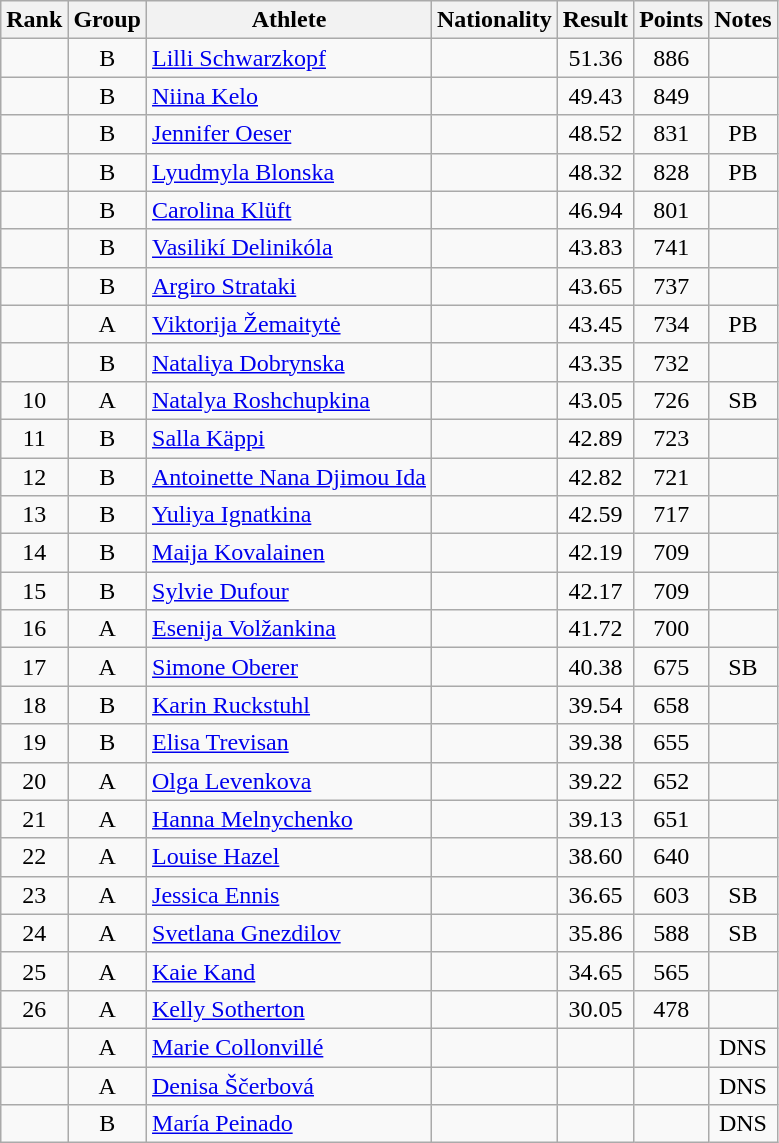<table class="wikitable sortable" style="text-align:center">
<tr>
<th>Rank</th>
<th>Group</th>
<th>Athlete</th>
<th>Nationality</th>
<th>Result</th>
<th>Points</th>
<th>Notes</th>
</tr>
<tr>
<td></td>
<td>B</td>
<td align=left><a href='#'>Lilli Schwarzkopf</a></td>
<td align=left></td>
<td>51.36</td>
<td>886</td>
<td></td>
</tr>
<tr>
<td></td>
<td>B</td>
<td align=left><a href='#'>Niina Kelo</a></td>
<td align=left></td>
<td>49.43</td>
<td>849</td>
<td></td>
</tr>
<tr>
<td></td>
<td>B</td>
<td align=left><a href='#'>Jennifer Oeser</a></td>
<td align=left></td>
<td>48.52</td>
<td>831</td>
<td>PB</td>
</tr>
<tr>
<td></td>
<td>B</td>
<td align=left><a href='#'>Lyudmyla Blonska</a></td>
<td align=left></td>
<td>48.32</td>
<td>828</td>
<td>PB</td>
</tr>
<tr>
<td></td>
<td>B</td>
<td align=left><a href='#'>Carolina Klüft</a></td>
<td align=left></td>
<td>46.94</td>
<td>801</td>
<td></td>
</tr>
<tr>
<td></td>
<td>B</td>
<td align=left><a href='#'>Vasilikí Delinikóla</a></td>
<td align=left></td>
<td>43.83</td>
<td>741</td>
<td></td>
</tr>
<tr>
<td></td>
<td>B</td>
<td align=left><a href='#'>Argiro Strataki</a></td>
<td align=left></td>
<td>43.65</td>
<td>737</td>
<td></td>
</tr>
<tr>
<td></td>
<td>A</td>
<td align=left><a href='#'>Viktorija Žemaitytė</a></td>
<td align=left></td>
<td>43.45</td>
<td>734</td>
<td>PB</td>
</tr>
<tr>
<td></td>
<td>B</td>
<td align=left><a href='#'>Nataliya Dobrynska</a></td>
<td align=left></td>
<td>43.35</td>
<td>732</td>
<td></td>
</tr>
<tr>
<td>10</td>
<td>A</td>
<td align=left><a href='#'>Natalya Roshchupkina</a></td>
<td align=left></td>
<td>43.05</td>
<td>726</td>
<td>SB</td>
</tr>
<tr>
<td>11</td>
<td>B</td>
<td align=left><a href='#'>Salla Käppi</a></td>
<td align=left></td>
<td>42.89</td>
<td>723</td>
<td></td>
</tr>
<tr>
<td>12</td>
<td>B</td>
<td align=left><a href='#'>Antoinette Nana Djimou Ida</a></td>
<td align=left></td>
<td>42.82</td>
<td>721</td>
<td></td>
</tr>
<tr>
<td>13</td>
<td>B</td>
<td align=left><a href='#'>Yuliya Ignatkina</a></td>
<td align=left></td>
<td>42.59</td>
<td>717</td>
<td></td>
</tr>
<tr>
<td>14</td>
<td>B</td>
<td align=left><a href='#'>Maija Kovalainen</a></td>
<td align=left></td>
<td>42.19</td>
<td>709</td>
<td></td>
</tr>
<tr>
<td>15</td>
<td>B</td>
<td align=left><a href='#'>Sylvie Dufour</a></td>
<td align=left></td>
<td>42.17</td>
<td>709</td>
<td></td>
</tr>
<tr>
<td>16</td>
<td>A</td>
<td align=left><a href='#'>Esenija Volžankina</a></td>
<td align=left></td>
<td>41.72</td>
<td>700</td>
<td></td>
</tr>
<tr>
<td>17</td>
<td>A</td>
<td align=left><a href='#'>Simone Oberer</a></td>
<td align=left></td>
<td>40.38</td>
<td>675</td>
<td>SB</td>
</tr>
<tr>
<td>18</td>
<td>B</td>
<td align=left><a href='#'>Karin Ruckstuhl</a></td>
<td align=left></td>
<td>39.54</td>
<td>658</td>
<td></td>
</tr>
<tr>
<td>19</td>
<td>B</td>
<td align=left><a href='#'>Elisa Trevisan</a></td>
<td align=left></td>
<td>39.38</td>
<td>655</td>
<td></td>
</tr>
<tr>
<td>20</td>
<td>A</td>
<td align=left><a href='#'>Olga Levenkova</a></td>
<td align=left></td>
<td>39.22</td>
<td>652</td>
<td></td>
</tr>
<tr>
<td>21</td>
<td>A</td>
<td align=left><a href='#'>Hanna Melnychenko</a></td>
<td align=left></td>
<td>39.13</td>
<td>651</td>
<td></td>
</tr>
<tr>
<td>22</td>
<td>A</td>
<td align=left><a href='#'>Louise Hazel</a></td>
<td align=left></td>
<td>38.60</td>
<td>640</td>
<td></td>
</tr>
<tr>
<td>23</td>
<td>A</td>
<td align=left><a href='#'>Jessica Ennis</a></td>
<td align=left></td>
<td>36.65</td>
<td>603</td>
<td>SB</td>
</tr>
<tr>
<td>24</td>
<td>A</td>
<td align=left><a href='#'>Svetlana Gnezdilov</a></td>
<td align=left></td>
<td>35.86</td>
<td>588</td>
<td>SB</td>
</tr>
<tr>
<td>25</td>
<td>A</td>
<td align=left><a href='#'>Kaie Kand</a></td>
<td align=left></td>
<td>34.65</td>
<td>565</td>
<td></td>
</tr>
<tr>
<td>26</td>
<td>A</td>
<td align=left><a href='#'>Kelly Sotherton</a></td>
<td align=left></td>
<td>30.05</td>
<td>478</td>
<td></td>
</tr>
<tr>
<td></td>
<td>A</td>
<td align=left><a href='#'>Marie Collonvillé</a></td>
<td align=left></td>
<td></td>
<td></td>
<td>DNS</td>
</tr>
<tr>
<td></td>
<td>A</td>
<td align=left><a href='#'>Denisa Ščerbová</a></td>
<td align=left></td>
<td></td>
<td></td>
<td>DNS</td>
</tr>
<tr>
<td></td>
<td>B</td>
<td align=left><a href='#'>María Peinado</a></td>
<td align=left></td>
<td></td>
<td></td>
<td>DNS</td>
</tr>
</table>
